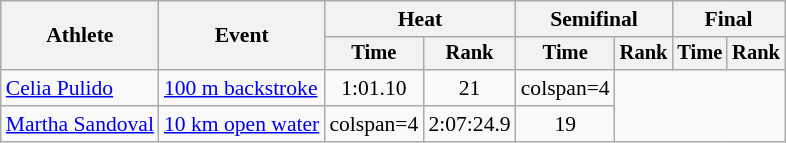<table class=wikitable style="font-size:90%;">
<tr>
<th rowspan=2>Athlete</th>
<th rowspan=2>Event</th>
<th colspan=2>Heat</th>
<th colspan=2>Semifinal</th>
<th colspan=2>Final</th>
</tr>
<tr style="font-size:95%">
<th>Time</th>
<th>Rank</th>
<th>Time</th>
<th>Rank</th>
<th>Time</th>
<th>Rank</th>
</tr>
<tr align=center>
<td align=left><a href='#'>Celia Pulido</a></td>
<td align=left><a href='#'>100 m backstroke</a></td>
<td>1:01.10</td>
<td>21</td>
<td>colspan=4</td>
</tr>
<tr align=center>
<td align=left><a href='#'>Martha Sandoval</a></td>
<td align=left><a href='#'>10 km open water</a></td>
<td>colspan=4 </td>
<td>2:07:24.9</td>
<td>19</td>
</tr>
</table>
